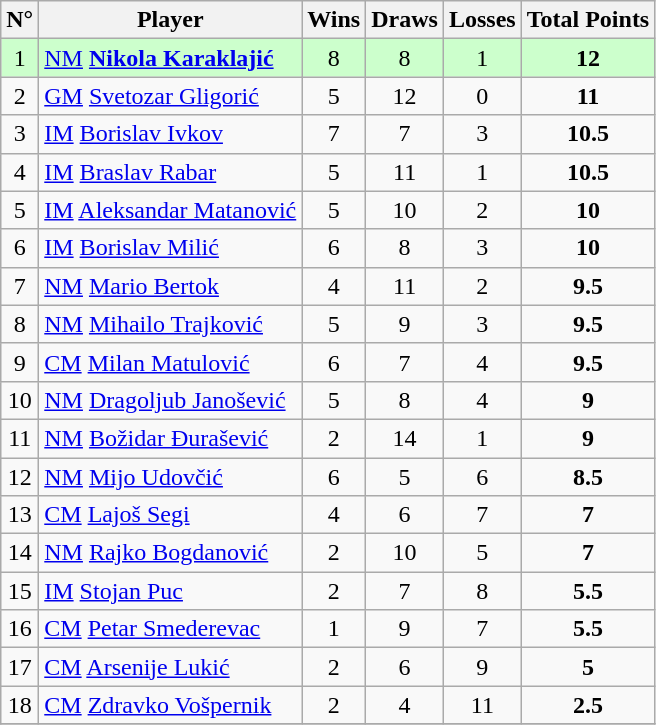<table class="wikitable" border="1">
<tr>
<th>N°</th>
<th>Player</th>
<th>Wins</th>
<th>Draws</th>
<th>Losses</th>
<th>Total Points</th>
</tr>
<tr align=center style="background:#ccffcc;">
<td>1</td>
<td align=left> <a href='#'>NM</a> <strong><a href='#'>Nikola Karaklajić</a></strong></td>
<td>8</td>
<td>8</td>
<td>1</td>
<td><strong>12</strong></td>
</tr>
<tr align=center>
<td>2</td>
<td align=left> <a href='#'>GM</a> <a href='#'>Svetozar Gligorić</a></td>
<td>5</td>
<td>12</td>
<td>0</td>
<td><strong>11</strong></td>
</tr>
<tr align=center>
<td>3</td>
<td align=left> <a href='#'>IM</a> <a href='#'>Borislav Ivkov</a></td>
<td>7</td>
<td>7</td>
<td>3</td>
<td><strong>10.5</strong></td>
</tr>
<tr align=center>
<td>4</td>
<td align=left> <a href='#'>IM</a> <a href='#'>Braslav Rabar</a></td>
<td>5</td>
<td>11</td>
<td>1</td>
<td><strong>10.5</strong></td>
</tr>
<tr align=center>
<td>5</td>
<td align=left> <a href='#'>IM</a> <a href='#'>Aleksandar Matanović</a></td>
<td>5</td>
<td>10</td>
<td>2</td>
<td><strong>10</strong></td>
</tr>
<tr align=center>
<td>6</td>
<td align=left> <a href='#'>IM</a> <a href='#'>Borislav Milić</a></td>
<td>6</td>
<td>8</td>
<td>3</td>
<td><strong>10</strong></td>
</tr>
<tr align=center>
<td>7</td>
<td align=left> <a href='#'>NM</a> <a href='#'>Mario Bertok</a></td>
<td>4</td>
<td>11</td>
<td>2</td>
<td><strong>9.5</strong></td>
</tr>
<tr align=center>
<td>8</td>
<td align=left> <a href='#'>NM</a> <a href='#'>Mihailo Trajković</a></td>
<td>5</td>
<td>9</td>
<td>3</td>
<td><strong>9.5</strong></td>
</tr>
<tr align=center>
<td>9</td>
<td align=left> <a href='#'>CM</a> <a href='#'>Milan Matulović</a></td>
<td>6</td>
<td>7</td>
<td>4</td>
<td><strong>9.5</strong></td>
</tr>
<tr align=center>
<td>10</td>
<td align=left> <a href='#'>NM</a> <a href='#'>Dragoljub Janošević</a></td>
<td>5</td>
<td>8</td>
<td>4</td>
<td><strong>9</strong></td>
</tr>
<tr align=center>
<td>11</td>
<td align=left> <a href='#'>NM</a> <a href='#'>Božidar Đurašević</a></td>
<td>2</td>
<td>14</td>
<td>1</td>
<td><strong>9</strong></td>
</tr>
<tr align=center>
<td>12</td>
<td align=left> <a href='#'>NM</a> <a href='#'>Mijo Udovčić</a></td>
<td>6</td>
<td>5</td>
<td>6</td>
<td><strong>8.5</strong></td>
</tr>
<tr align=center>
<td>13</td>
<td align=left> <a href='#'>CM</a> <a href='#'>Lajoš Segi</a></td>
<td>4</td>
<td>6</td>
<td>7</td>
<td><strong>7</strong></td>
</tr>
<tr align=center>
<td>14</td>
<td align=left> <a href='#'>NM</a> <a href='#'>Rajko Bogdanović</a></td>
<td>2</td>
<td>10</td>
<td>5</td>
<td><strong>7</strong></td>
</tr>
<tr align=center>
<td>15</td>
<td align=left> <a href='#'>IM</a> <a href='#'>Stojan Puc</a></td>
<td>2</td>
<td>7</td>
<td>8</td>
<td><strong>5.5</strong></td>
</tr>
<tr align=center>
<td>16</td>
<td align=left> <a href='#'>CM</a> <a href='#'>Petar Smederevac</a></td>
<td>1</td>
<td>9</td>
<td>7</td>
<td><strong>5.5</strong></td>
</tr>
<tr align=center>
<td>17</td>
<td align=left> <a href='#'>CM</a> <a href='#'>Arsenije Lukić</a></td>
<td>2</td>
<td>6</td>
<td>9</td>
<td><strong>5</strong></td>
</tr>
<tr align=center>
<td>18</td>
<td align=left> <a href='#'>CM</a> <a href='#'>Zdravko Vošpernik</a></td>
<td>2</td>
<td>4</td>
<td>11</td>
<td><strong>2.5</strong></td>
</tr>
<tr align=center>
</tr>
</table>
